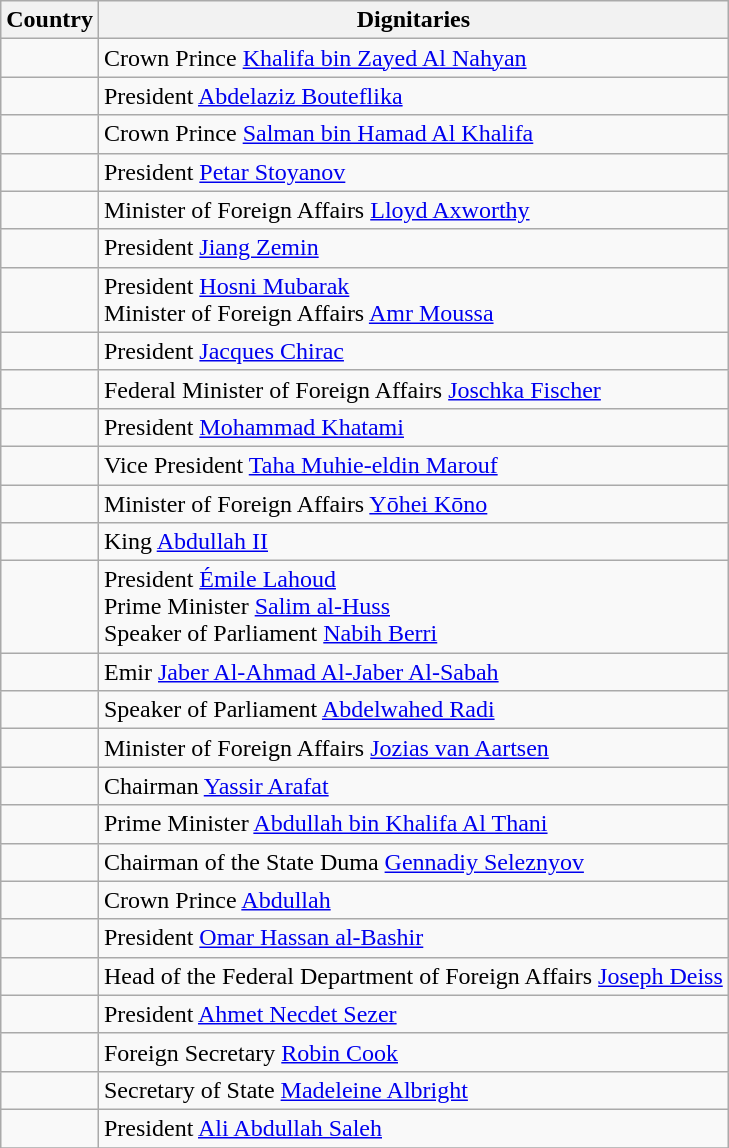<table class="wikitable sortable">
<tr>
<th>Country</th>
<th>Dignitaries</th>
</tr>
<tr>
<td></td>
<td>Crown Prince <a href='#'>Khalifa bin Zayed Al Nahyan</a></td>
</tr>
<tr>
<td></td>
<td>President <a href='#'>Abdelaziz Bouteflika</a></td>
</tr>
<tr>
<td></td>
<td>Crown Prince <a href='#'>Salman bin Hamad Al Khalifa</a></td>
</tr>
<tr>
<td></td>
<td>President <a href='#'>Petar Stoyanov</a></td>
</tr>
<tr>
<td></td>
<td>Minister of Foreign Affairs <a href='#'>Lloyd Axworthy</a></td>
</tr>
<tr>
<td></td>
<td>President <a href='#'>Jiang Zemin</a></td>
</tr>
<tr>
<td></td>
<td>President <a href='#'>Hosni Mubarak</a><br>Minister of Foreign Affairs <a href='#'>Amr Moussa</a></td>
</tr>
<tr>
<td></td>
<td>President <a href='#'>Jacques Chirac</a></td>
</tr>
<tr>
<td></td>
<td>Federal Minister of Foreign Affairs <a href='#'>Joschka Fischer</a></td>
</tr>
<tr>
<td></td>
<td>President <a href='#'>Mohammad Khatami</a></td>
</tr>
<tr>
<td></td>
<td>Vice President <a href='#'>Taha Muhie-eldin Marouf</a></td>
</tr>
<tr>
<td></td>
<td>Minister of Foreign Affairs <a href='#'>Yōhei Kōno</a></td>
</tr>
<tr>
<td></td>
<td>King <a href='#'>Abdullah II</a></td>
</tr>
<tr>
<td></td>
<td>President <a href='#'>Émile Lahoud</a><br>Prime Minister <a href='#'>Salim al-Huss</a><br>Speaker of Parliament <a href='#'>Nabih Berri</a></td>
</tr>
<tr>
<td></td>
<td>Emir <a href='#'>Jaber Al-Ahmad Al-Jaber Al-Sabah</a></td>
</tr>
<tr>
<td></td>
<td>Speaker of Parliament <a href='#'>Abdelwahed Radi</a></td>
</tr>
<tr>
<td></td>
<td>Minister of Foreign Affairs <a href='#'>Jozias van Aartsen</a></td>
</tr>
<tr>
<td></td>
<td>Chairman <a href='#'>Yassir Arafat</a></td>
</tr>
<tr>
<td></td>
<td>Prime Minister <a href='#'>Abdullah bin Khalifa Al Thani</a></td>
</tr>
<tr>
<td></td>
<td>Chairman of the State Duma <a href='#'>Gennadiy Seleznyov</a></td>
</tr>
<tr>
<td></td>
<td>Crown Prince <a href='#'>Abdullah</a></td>
</tr>
<tr>
<td></td>
<td>President <a href='#'>Omar Hassan al-Bashir</a></td>
</tr>
<tr>
<td></td>
<td>Head of the Federal Department of Foreign Affairs <a href='#'>Joseph Deiss</a></td>
</tr>
<tr>
<td></td>
<td>President <a href='#'>Ahmet Necdet Sezer</a></td>
</tr>
<tr>
<td></td>
<td>Foreign Secretary <a href='#'>Robin Cook</a></td>
</tr>
<tr>
<td></td>
<td>Secretary of State <a href='#'>Madeleine Albright</a></td>
</tr>
<tr>
<td></td>
<td>President <a href='#'>Ali Abdullah Saleh</a></td>
</tr>
<tr>
</tr>
</table>
